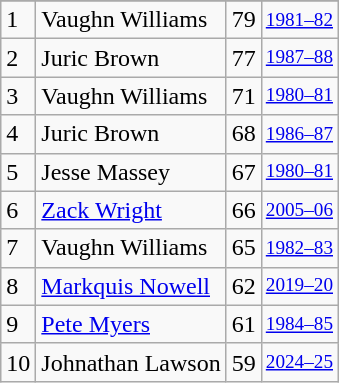<table class="wikitable">
<tr>
</tr>
<tr>
<td>1</td>
<td>Vaughn Williams</td>
<td>79</td>
<td style="font-size:80%;"><a href='#'>1981–82</a></td>
</tr>
<tr>
<td>2</td>
<td>Juric Brown</td>
<td>77</td>
<td style="font-size:80%;"><a href='#'>1987–88</a></td>
</tr>
<tr>
<td>3</td>
<td>Vaughn Williams</td>
<td>71</td>
<td style="font-size:80%;"><a href='#'>1980–81</a></td>
</tr>
<tr>
<td>4</td>
<td>Juric Brown</td>
<td>68</td>
<td style="font-size:80%;"><a href='#'>1986–87</a></td>
</tr>
<tr>
<td>5</td>
<td>Jesse Massey</td>
<td>67</td>
<td style="font-size:80%;"><a href='#'>1980–81</a></td>
</tr>
<tr>
<td>6</td>
<td><a href='#'>Zack Wright</a></td>
<td>66</td>
<td style="font-size:80%;"><a href='#'>2005–06</a></td>
</tr>
<tr>
<td>7</td>
<td>Vaughn Williams</td>
<td>65</td>
<td style="font-size:80%;"><a href='#'>1982–83</a></td>
</tr>
<tr>
<td>8</td>
<td><a href='#'>Markquis Nowell</a></td>
<td>62</td>
<td style="font-size:80%;"><a href='#'>2019–20</a></td>
</tr>
<tr>
<td>9</td>
<td><a href='#'>Pete Myers</a></td>
<td>61</td>
<td style="font-size:80%;"><a href='#'>1984–85</a></td>
</tr>
<tr>
<td>10</td>
<td>Johnathan Lawson</td>
<td>59</td>
<td style="font-size:80%;"><a href='#'>2024–25</a></td>
</tr>
</table>
